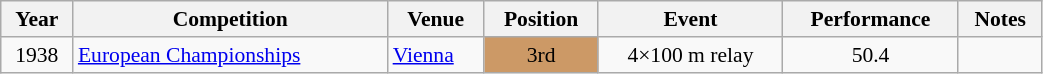<table class="wikitable" width=55% style="font-size:90%; text-align:center;">
<tr>
<th>Year</th>
<th>Competition</th>
<th>Venue</th>
<th>Position</th>
<th>Event</th>
<th>Performance</th>
<th>Notes</th>
</tr>
<tr>
<td rowspan=1>1938</td>
<td rowspan=1 align=left><a href='#'>European Championships</a></td>
<td rowspan=1 align=left> <a href='#'>Vienna</a></td>
<td bgcolor=cc9966>3rd</td>
<td>4×100 m relay</td>
<td>50.4</td>
<td></td>
</tr>
</table>
